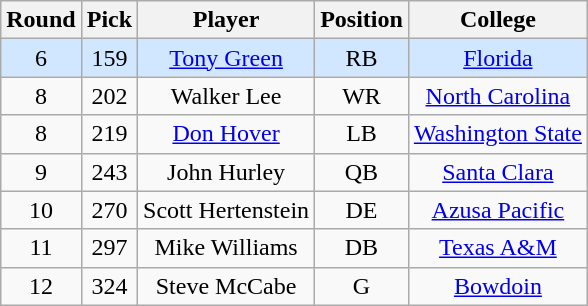<table class="wikitable sortable sortable"  style="text-align:center;">
<tr>
<th>Round</th>
<th>Pick</th>
<th>Player</th>
<th>Position</th>
<th>College</th>
</tr>
<tr style="background:#d0e7ff;">
<td>6</td>
<td>159</td>
<td><a href='#'>Tony Green</a></td>
<td>RB</td>
<td><a href='#'>Florida</a></td>
</tr>
<tr>
<td>8</td>
<td>202</td>
<td>Walker Lee</td>
<td>WR</td>
<td><a href='#'>North Carolina</a></td>
</tr>
<tr>
<td>8</td>
<td>219</td>
<td><a href='#'>Don Hover</a></td>
<td>LB</td>
<td><a href='#'>Washington State</a></td>
</tr>
<tr>
<td>9</td>
<td>243</td>
<td>John Hurley</td>
<td>QB</td>
<td><a href='#'>Santa Clara</a></td>
</tr>
<tr>
<td>10</td>
<td>270</td>
<td>Scott Hertenstein</td>
<td>DE</td>
<td><a href='#'>Azusa Pacific</a></td>
</tr>
<tr>
<td>11</td>
<td>297</td>
<td>Mike Williams</td>
<td>DB</td>
<td><a href='#'>Texas A&M</a></td>
</tr>
<tr>
<td>12</td>
<td>324</td>
<td>Steve McCabe</td>
<td>G</td>
<td><a href='#'>Bowdoin</a></td>
</tr>
</table>
